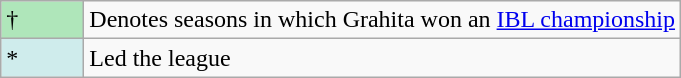<table class="wikitable">
<tr>
<td style="background:#afe6ba; width:3em;">†</td>
<td>Denotes seasons in which Grahita won an <a href='#'>IBL championship</a></td>
</tr>
<tr>
<td style="background:#CFECEC; width:1em">*</td>
<td>Led the league</td>
</tr>
</table>
